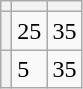<table class="wikitable">
<tr>
<th></th>
<th></th>
<th></th>
</tr>
<tr>
<th></th>
<td>25</td>
<td>35</td>
</tr>
<tr>
<th></th>
<td>5</td>
<td>35</td>
</tr>
</table>
